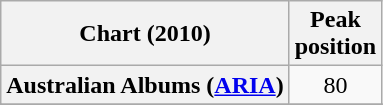<table class="wikitable sortable plainrowheaders">
<tr>
<th scope="col">Chart (2010)</th>
<th scope="col">Peak<br>position</th>
</tr>
<tr>
<th scope="row">Australian Albums (<a href='#'>ARIA</a>)</th>
<td align="center">80</td>
</tr>
<tr>
</tr>
<tr>
</tr>
<tr>
</tr>
<tr>
</tr>
<tr>
</tr>
<tr>
</tr>
<tr>
</tr>
<tr>
</tr>
<tr>
</tr>
<tr>
</tr>
<tr>
</tr>
<tr>
</tr>
<tr>
</tr>
<tr>
</tr>
</table>
